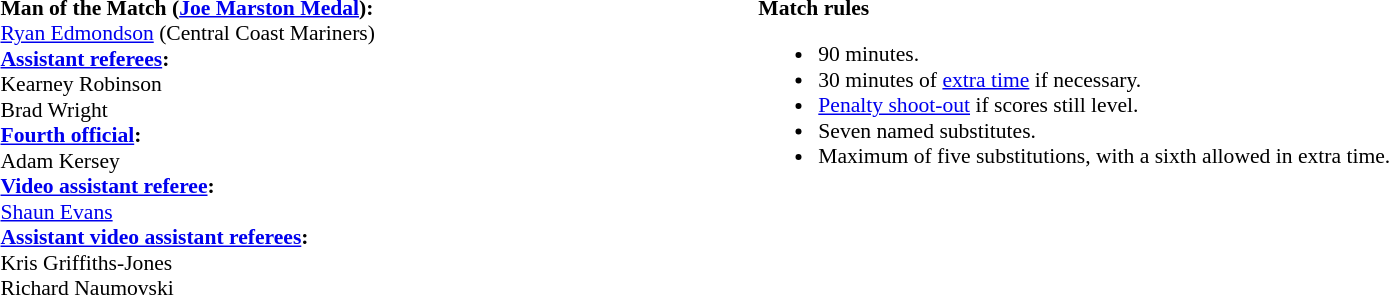<table style="width:100%;font-size:90%">
<tr>
<td><br><strong>Man of the Match (<a href='#'>Joe Marston Medal</a>):</strong>
<br><a href='#'>Ryan Edmondson</a> (Central Coast Mariners)<br><strong><a href='#'>Assistant referees</a>:</strong>
<br>Kearney Robinson
<br>Brad Wright
<br><strong><a href='#'>Fourth official</a>:</strong>
<br>Adam Kersey
<br><strong><a href='#'>Video assistant referee</a>:</strong>
<br><a href='#'>Shaun Evans</a>
<br><strong><a href='#'>Assistant video assistant referees</a>:</strong>
<br>Kris Griffiths-Jones
<br>Richard Naumovski</td>
<td style="width:60%; vertical-align:top;"><br><strong>Match rules</strong><ul><li>90 minutes.</li><li>30 minutes of <a href='#'>extra time</a> if necessary.</li><li><a href='#'>Penalty shoot-out</a> if scores still level.</li><li>Seven named substitutes.</li><li>Maximum of five substitutions, with a sixth allowed in extra time.</li></ul></td>
</tr>
</table>
